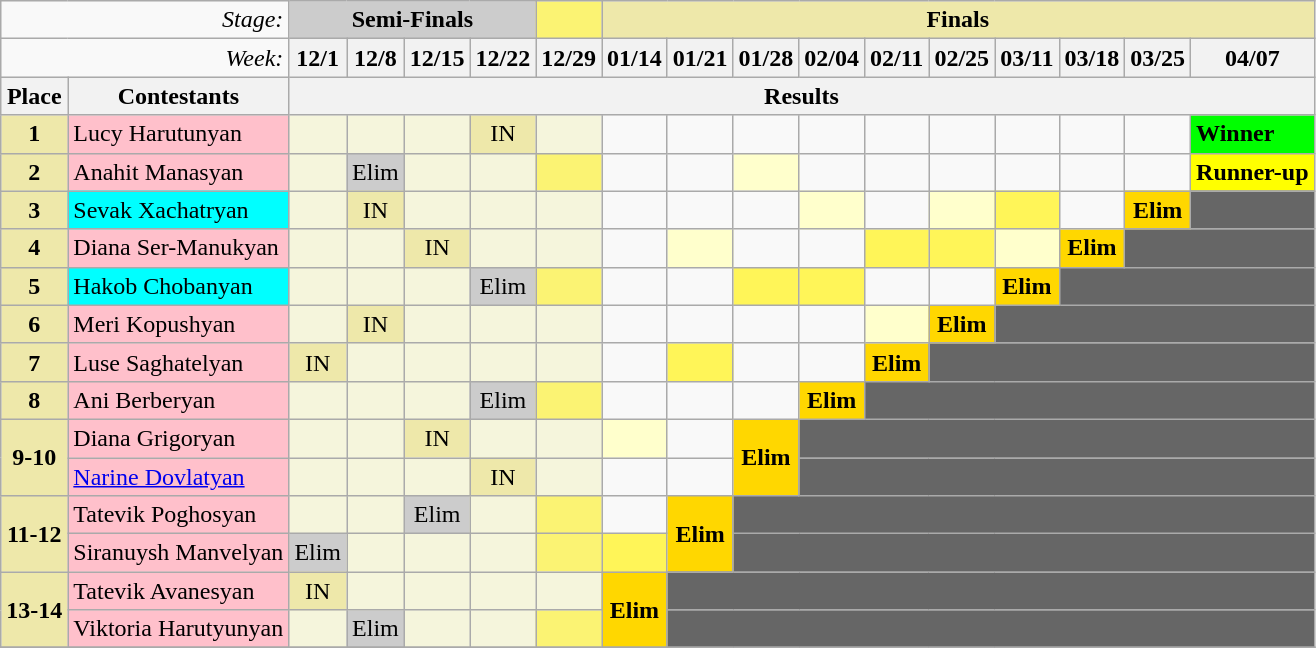<table class="wikitable">
<tr>
<td colspan=2 align="right"><em>Stage:</em></td>
<td colspan=4 bgcolor="CCCCCC" align="Center"><strong>Semi-Finals</strong></td>
<td colspan=1 bgcolor="#FBF373" align="center"></td>
<td colspan=11 bgcolor="palegoldenrod" align="Center"><strong>Finals</strong></td>
</tr>
<tr>
<td colspan=2 align="right"><em>Week:</em></td>
<th>12/1</th>
<th>12/8</th>
<th>12/15</th>
<th>12/22</th>
<th>12/29</th>
<th>01/14</th>
<th>01/21</th>
<th>01/28</th>
<th>02/04</th>
<th>02/11</th>
<th>02/25</th>
<th>03/11</th>
<th>03/18</th>
<th>03/25</th>
<th>04/07</th>
</tr>
<tr>
<th>Place</th>
<th>Contestants</th>
<th colspan=15 align="center">Results</th>
</tr>
<tr>
<td align="center" bgcolor="palegoldenrod"><strong>1</strong></td>
<td bgcolor="pink">Lucy Harutunyan</td>
<td bgcolor="F5F5DC"></td>
<td bgcolor="F5F5DC"></td>
<td bgcolor="F5F5DC"></td>
<td bgcolor="palegoldenrod" align="center">IN</td>
<td bgcolor="F5F5DC"></td>
<td></td>
<td></td>
<td></td>
<td></td>
<td></td>
<td></td>
<td></td>
<td></td>
<td></td>
<td style="background: Lime"><strong>Winner</strong></td>
</tr>
<tr>
<td align="center" bgcolor="palegoldenrod"><strong>2</strong></td>
<td bgcolor="pink">Anahit Manasyan</td>
<td bgcolor="F5F5DC"></td>
<td bgcolor="#CCCCCC" align="center">Elim</td>
<td bgcolor="F5F5DC"></td>
<td bgcolor="F5F5DC"></td>
<td bgcolor="#FBF373" align="center"></td>
<td></td>
<td></td>
<td bgcolor="#FFFFCC" align="center"></td>
<td></td>
<td></td>
<td></td>
<td></td>
<td></td>
<td></td>
<td style="background: yellow"><strong>Runner-up</strong></td>
</tr>
<tr>
<td align="center" bgcolor="palegoldenrod"><strong>3</strong></td>
<td bgcolor="cyan">Sevak Xachatryan</td>
<td bgcolor="F5F5DC"></td>
<td bgcolor="palegoldenrod" align="center">IN</td>
<td bgcolor="F5F5DC"></td>
<td bgcolor="F5F5DC"></td>
<td bgcolor="F5F5DC"></td>
<td></td>
<td></td>
<td></td>
<td bgcolor="#FFFFCC" align="center"></td>
<td></td>
<td bgcolor="#FFFFCC" align="center"></td>
<td bgcolor="#FFF558" align="center"></td>
<td></td>
<td bgcolor="gold" align="center"><strong>Elim</strong></td>
<td bgcolor="666666"></td>
</tr>
<tr>
<td align="center" bgcolor="palegoldenrod"><strong>4</strong></td>
<td bgcolor="pink">Diana Ser-Manukyan</td>
<td bgcolor="F5F5DC"></td>
<td bgcolor="F5F5DC"></td>
<td bgcolor="palegoldenrod" align="center">IN</td>
<td bgcolor="F5F5DC"></td>
<td bgcolor="F5F5DC"></td>
<td></td>
<td bgcolor="#FFFFCC" align="center"></td>
<td></td>
<td></td>
<td bgcolor="#FFF558" align="center"></td>
<td bgcolor="#FFF558" align="center"></td>
<td bgcolor="#FFFFCC" align="center"></td>
<td bgcolor="gold" align="center"><strong>Elim</strong></td>
<td colspan=2 bgcolor="666666"></td>
</tr>
<tr>
<td align="center" bgcolor="palegoldenrod"><strong>5</strong></td>
<td bgcolor="cyan">Hakob Chobanyan</td>
<td bgcolor="F5F5DC"></td>
<td bgcolor="F5F5DC"></td>
<td bgcolor="F5F5DC"></td>
<td bgcolor="#CCCCCC" align="center">Elim</td>
<td bgcolor="#FBF373" align="center"></td>
<td></td>
<td></td>
<td bgcolor="#FFF558" align="center"></td>
<td bgcolor="#FFF558" align="center"></td>
<td></td>
<td></td>
<td bgcolor="gold" align="center"><strong>Elim</strong></td>
<td colspan=3 bgcolor="666666"></td>
</tr>
<tr>
<td align="center" bgcolor="palegoldenrod"><strong>6</strong></td>
<td bgcolor="pink">Meri Kopushyan</td>
<td bgcolor="F5F5DC"></td>
<td bgcolor="palegoldenrod" align="center">IN</td>
<td bgcolor="F5F5DC"></td>
<td bgcolor="F5F5DC"></td>
<td bgcolor="F5F5DC"></td>
<td></td>
<td></td>
<td></td>
<td></td>
<td bgcolor="#FFFFCC" align="center"></td>
<td bgcolor="gold" align="center"><strong>Elim</strong></td>
<td colspan=4 bgcolor="666666"></td>
</tr>
<tr>
<td align="center" bgcolor="palegoldenrod"><strong>7</strong></td>
<td bgcolor="pink">Luse Saghatelyan</td>
<td bgcolor="palegoldenrod" align="center">IN</td>
<td bgcolor="F5F5DC"></td>
<td bgcolor="F5F5DC"></td>
<td bgcolor="F5F5DC"></td>
<td bgcolor="F5F5DC"></td>
<td></td>
<td bgcolor="#FFF558" align="center"></td>
<td></td>
<td></td>
<td bgcolor="gold" align="center"><strong>Elim</strong></td>
<td colspan=5 bgcolor="666666"></td>
</tr>
<tr>
<td align="center" bgcolor="palegoldenrod"><strong>8</strong></td>
<td bgcolor="pink">Ani Berberyan</td>
<td bgcolor="F5F5DC"></td>
<td bgcolor="F5F5DC"></td>
<td bgcolor="F5F5DC"></td>
<td bgcolor="#CCCCCC" align="center">Elim</td>
<td bgcolor="#FBF373" align="center"></td>
<td></td>
<td></td>
<td></td>
<td bgcolor="gold" align="center"><strong>Elim</strong></td>
<td colspan=6 bgcolor="666666"></td>
</tr>
<tr>
<td align="center" rowspan=2 bgcolor="palegoldenrod"><strong>9-10</strong></td>
<td bgcolor="pink">Diana Grigoryan</td>
<td bgcolor="F5F5DC"></td>
<td bgcolor="F5F5DC"></td>
<td bgcolor="palegoldenrod" align="center">IN</td>
<td bgcolor="F5F5DC"></td>
<td bgcolor="F5F5DC"></td>
<td bgcolor="#FFFFCC" align="center"></td>
<td></td>
<td bgcolor="gold" align="center" rowspan=2><strong>Elim</strong></td>
<td colspan=7 bgcolor="666666"></td>
</tr>
<tr>
<td bgcolor="pink"><a href='#'>Narine Dovlatyan</a></td>
<td bgcolor="F5F5DC"></td>
<td bgcolor="F5F5DC"></td>
<td bgcolor="F5F5DC"></td>
<td bgcolor="palegoldenrod" align="center">IN</td>
<td bgcolor="F5F5DC"></td>
<td></td>
<td></td>
<td colspan=7 bgcolor="666666"></td>
</tr>
<tr>
<td align="center" rowspan=2 bgcolor="palegoldenrod"><strong>11-12</strong></td>
<td bgcolor="pink">Tatevik Poghosyan</td>
<td bgcolor="F5F5DC"></td>
<td bgcolor="F5F5DC"></td>
<td bgcolor="#CCCCCC" align="center">Elim</td>
<td bgcolor="F5F5DC"></td>
<td bgcolor="#FBF373" align="center"></td>
<td></td>
<td bgcolor="gold" align="center" rowspan=2><strong>Elim</strong></td>
<td colspan=8 bgcolor="666666"></td>
</tr>
<tr>
<td bgcolor="pink">Siranuysh Manvelyan</td>
<td bgcolor="#CCCCCC" align="center">Elim</td>
<td bgcolor="F5F5DC"></td>
<td bgcolor="F5F5DC"></td>
<td bgcolor="F5F5DC"></td>
<td bgcolor="#FBF373" align="center"></td>
<td bgcolor="#FFF558" align="center"></td>
<td colspan=8 bgcolor="666666"></td>
</tr>
<tr>
<td align="center" rowspan=2 bgcolor="palegoldenrod"><strong>13-14</strong></td>
<td bgcolor="pink">Tatevik Avanesyan</td>
<td bgcolor="palegoldenrod" align="center">IN</td>
<td bgcolor="F5F5DC"></td>
<td bgcolor="F5F5DC"></td>
<td bgcolor="F5F5DC"></td>
<td bgcolor="F5F5DC"></td>
<td bgcolor="gold" align="center" rowspan=2><strong>Elim</strong></td>
<td colspan=9 bgcolor="666666"></td>
</tr>
<tr>
<td bgcolor="pink">Viktoria Harutyunyan</td>
<td bgcolor="F5F5DC"></td>
<td bgcolor="#CCCCCC" align="center">Elim</td>
<td bgcolor="F5F5DC"></td>
<td bgcolor="F5F5DC"></td>
<td bgcolor="#FBF373" align="center"></td>
<td colspan=9 bgcolor="666666"></td>
</tr>
<tr>
</tr>
</table>
